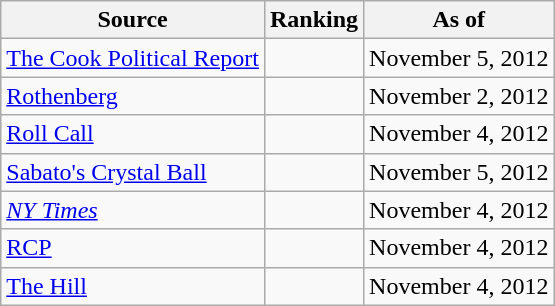<table class="wikitable" style="text-align:center">
<tr>
<th>Source</th>
<th>Ranking</th>
<th>As of</th>
</tr>
<tr>
<td align=left><a href='#'>The Cook Political Report</a></td>
<td></td>
<td>November 5, 2012</td>
</tr>
<tr>
<td align=left><a href='#'>Rothenberg</a></td>
<td></td>
<td>November 2, 2012</td>
</tr>
<tr>
<td align=left><a href='#'>Roll Call</a></td>
<td></td>
<td>November 4, 2012</td>
</tr>
<tr>
<td align=left><a href='#'>Sabato's Crystal Ball</a></td>
<td></td>
<td>November 5, 2012</td>
</tr>
<tr>
<td align=left><a href='#'><em>NY Times</em></a></td>
<td></td>
<td>November 4, 2012</td>
</tr>
<tr>
<td align="left"><a href='#'>RCP</a></td>
<td></td>
<td>November 4, 2012</td>
</tr>
<tr>
<td align=left><a href='#'>The Hill</a></td>
<td></td>
<td>November 4, 2012</td>
</tr>
</table>
